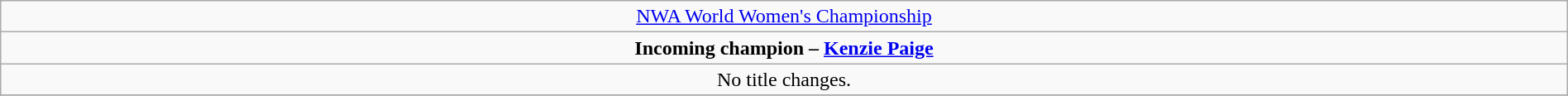<table class="wikitable" style="text-align:center; width:100%;">
<tr>
<td colspan="4" style="text-align: center;"><a href='#'>NWA World Women's Championship</a></td>
</tr>
<tr>
<td colspan="4" style="text-align: center;"><strong>Incoming champion – <a href='#'>Kenzie Paige</a></strong></td>
</tr>
<tr>
<td>No title changes.</td>
</tr>
<tr>
</tr>
</table>
